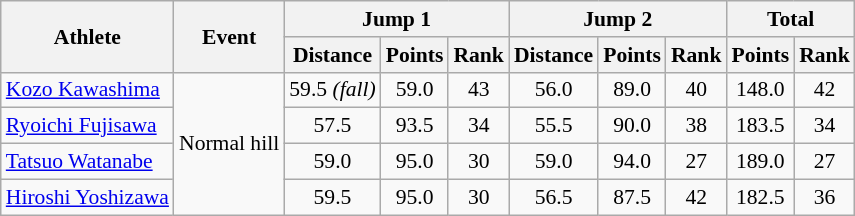<table class="wikitable" style="font-size:90%">
<tr>
<th rowspan="2">Athlete</th>
<th rowspan="2">Event</th>
<th colspan="3">Jump 1</th>
<th colspan="3">Jump 2</th>
<th colspan="2">Total</th>
</tr>
<tr>
<th>Distance</th>
<th>Points</th>
<th>Rank</th>
<th>Distance</th>
<th>Points</th>
<th>Rank</th>
<th>Points</th>
<th>Rank</th>
</tr>
<tr>
<td><a href='#'>Kozo Kawashima</a></td>
<td rowspan="4">Normal hill</td>
<td align="center">59.5 <em>(fall)</em></td>
<td align="center">59.0</td>
<td align="center">43</td>
<td align="center">56.0</td>
<td align="center">89.0</td>
<td align="center">40</td>
<td align="center">148.0</td>
<td align="center">42</td>
</tr>
<tr>
<td><a href='#'>Ryoichi Fujisawa</a></td>
<td align="center">57.5</td>
<td align="center">93.5</td>
<td align="center">34</td>
<td align="center">55.5</td>
<td align="center">90.0</td>
<td align="center">38</td>
<td align="center">183.5</td>
<td align="center">34</td>
</tr>
<tr>
<td><a href='#'>Tatsuo Watanabe</a></td>
<td align="center">59.0</td>
<td align="center">95.0</td>
<td align="center">30</td>
<td align="center">59.0</td>
<td align="center">94.0</td>
<td align="center">27</td>
<td align="center">189.0</td>
<td align="center">27</td>
</tr>
<tr>
<td><a href='#'>Hiroshi Yoshizawa</a></td>
<td align="center">59.5</td>
<td align="center">95.0</td>
<td align="center">30</td>
<td align="center">56.5</td>
<td align="center">87.5</td>
<td align="center">42</td>
<td align="center">182.5</td>
<td align="center">36</td>
</tr>
</table>
